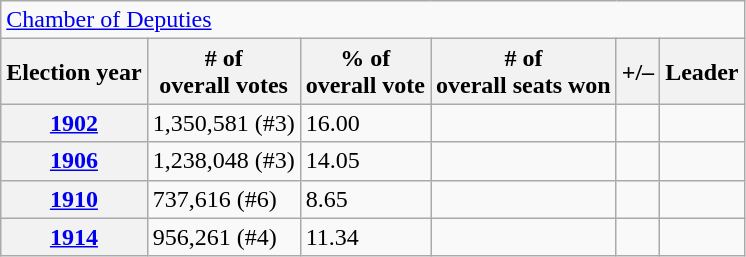<table class=wikitable>
<tr>
<td colspan=6><a href='#'>Chamber of Deputies</a></td>
</tr>
<tr>
<th>Election year</th>
<th># of<br>overall votes</th>
<th>% of<br>overall vote</th>
<th># of<br>overall seats won</th>
<th>+/–</th>
<th>Leader</th>
</tr>
<tr>
<th><a href='#'>1902</a></th>
<td>1,350,581 (#3)</td>
<td>16.00</td>
<td></td>
<td></td>
<td></td>
</tr>
<tr>
<th><a href='#'>1906</a></th>
<td>1,238,048 (#3)</td>
<td>14.05</td>
<td></td>
<td></td>
<td></td>
</tr>
<tr>
<th><a href='#'>1910</a></th>
<td>737,616 (#6)</td>
<td>8.65</td>
<td></td>
<td></td>
<td></td>
</tr>
<tr>
<th><a href='#'>1914</a></th>
<td>956,261 (#4)</td>
<td>11.34</td>
<td></td>
<td></td>
<td></td>
</tr>
</table>
